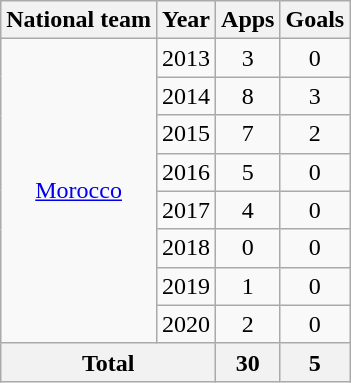<table class="wikitable" style="text-align:center">
<tr>
<th>National team</th>
<th>Year</th>
<th>Apps</th>
<th>Goals</th>
</tr>
<tr>
<td rowspan="8"><a href='#'>Morocco</a></td>
<td>2013</td>
<td>3</td>
<td>0</td>
</tr>
<tr>
<td>2014</td>
<td>8</td>
<td>3</td>
</tr>
<tr>
<td>2015</td>
<td>7</td>
<td>2</td>
</tr>
<tr>
<td>2016</td>
<td>5</td>
<td>0</td>
</tr>
<tr>
<td>2017</td>
<td>4</td>
<td>0</td>
</tr>
<tr>
<td>2018</td>
<td>0</td>
<td>0</td>
</tr>
<tr>
<td>2019</td>
<td>1</td>
<td>0</td>
</tr>
<tr>
<td>2020</td>
<td>2</td>
<td>0</td>
</tr>
<tr>
<th colspan="2">Total</th>
<th>30</th>
<th>5</th>
</tr>
</table>
